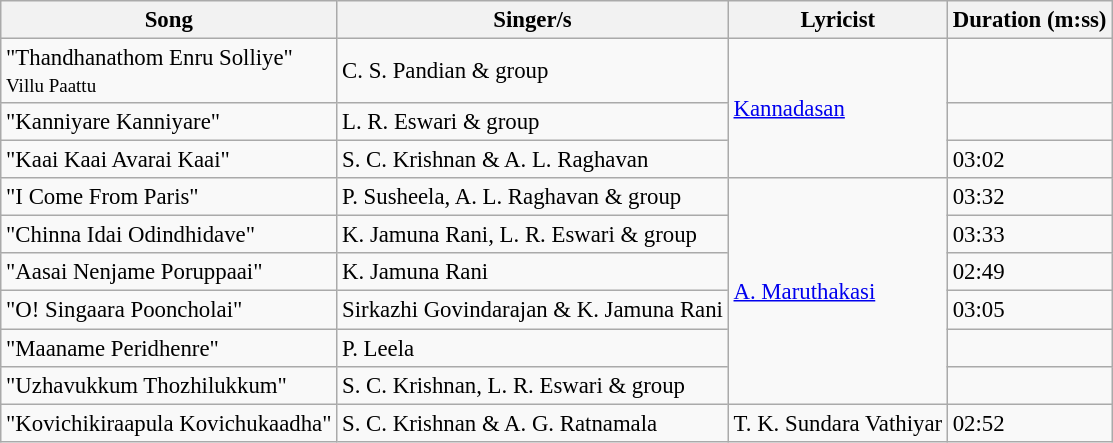<table class="wikitable" style="font-size:95%;">
<tr>
<th>Song</th>
<th>Singer/s</th>
<th>Lyricist</th>
<th>Duration (m:ss)</th>
</tr>
<tr>
<td>"Thandhanathom Enru Solliye"<br><small>Villu Paattu</small></td>
<td>C. S. Pandian & group</td>
<td rowspan=3><a href='#'>Kannadasan</a></td>
<td></td>
</tr>
<tr>
<td>"Kanniyare Kanniyare"</td>
<td>L. R. Eswari & group</td>
<td></td>
</tr>
<tr>
<td>"Kaai Kaai Avarai Kaai"</td>
<td>S. C. Krishnan & A. L. Raghavan</td>
<td>03:02</td>
</tr>
<tr>
<td>"I Come From Paris"</td>
<td>P. Susheela, A. L. Raghavan & group</td>
<td rowspan=6><a href='#'>A. Maruthakasi</a></td>
<td>03:32</td>
</tr>
<tr>
<td>"Chinna Idai Odindhidave"</td>
<td>K. Jamuna Rani, L. R. Eswari & group</td>
<td>03:33</td>
</tr>
<tr>
<td>"Aasai Nenjame Poruppaai"</td>
<td>K. Jamuna Rani</td>
<td>02:49</td>
</tr>
<tr>
<td>"O! Singaara Pooncholai"</td>
<td>Sirkazhi Govindarajan & K. Jamuna Rani</td>
<td>03:05</td>
</tr>
<tr>
<td>"Maaname Peridhenre"</td>
<td>P. Leela</td>
<td></td>
</tr>
<tr>
<td>"Uzhavukkum Thozhilukkum"</td>
<td>S. C. Krishnan, L. R. Eswari & group</td>
<td></td>
</tr>
<tr>
<td>"Kovichikiraapula Kovichukaadha"</td>
<td>S. C. Krishnan & A. G. Ratnamala</td>
<td>T. K. Sundara Vathiyar</td>
<td>02:52</td>
</tr>
</table>
